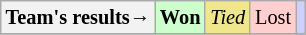<table style="margin-right:0; font-size:85%" class="wikitable">
<tr>
<th>Team's results→</th>
<td style="background-color:#CCFFCC;"><strong>Won</strong></td>
<td style="background-color:#F0E68C;"><em>Tied</em></td>
<td style="background-color:#FFCFCF;">Lost</td>
<td style="background-color:#CFCFFF;"><em></em></td>
</tr>
<tr>
</tr>
</table>
